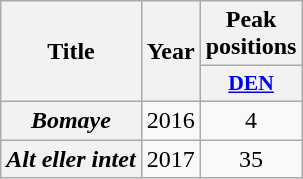<table class="wikitable plainrowheaders" style="text-align:center">
<tr>
<th scope="col" rowspan="2">Title</th>
<th scope="col" rowspan="2">Year</th>
<th scope="col" colspan="1">Peak positions</th>
</tr>
<tr>
<th scope="col" style="width:3em;font-size:90%;"><a href='#'>DEN</a><br></th>
</tr>
<tr>
<th scope="row"><em>Bomaye</em></th>
<td>2016</td>
<td>4</td>
</tr>
<tr>
<th scope="row"><em>Alt eller intet</em></th>
<td>2017</td>
<td>35<br></td>
</tr>
</table>
